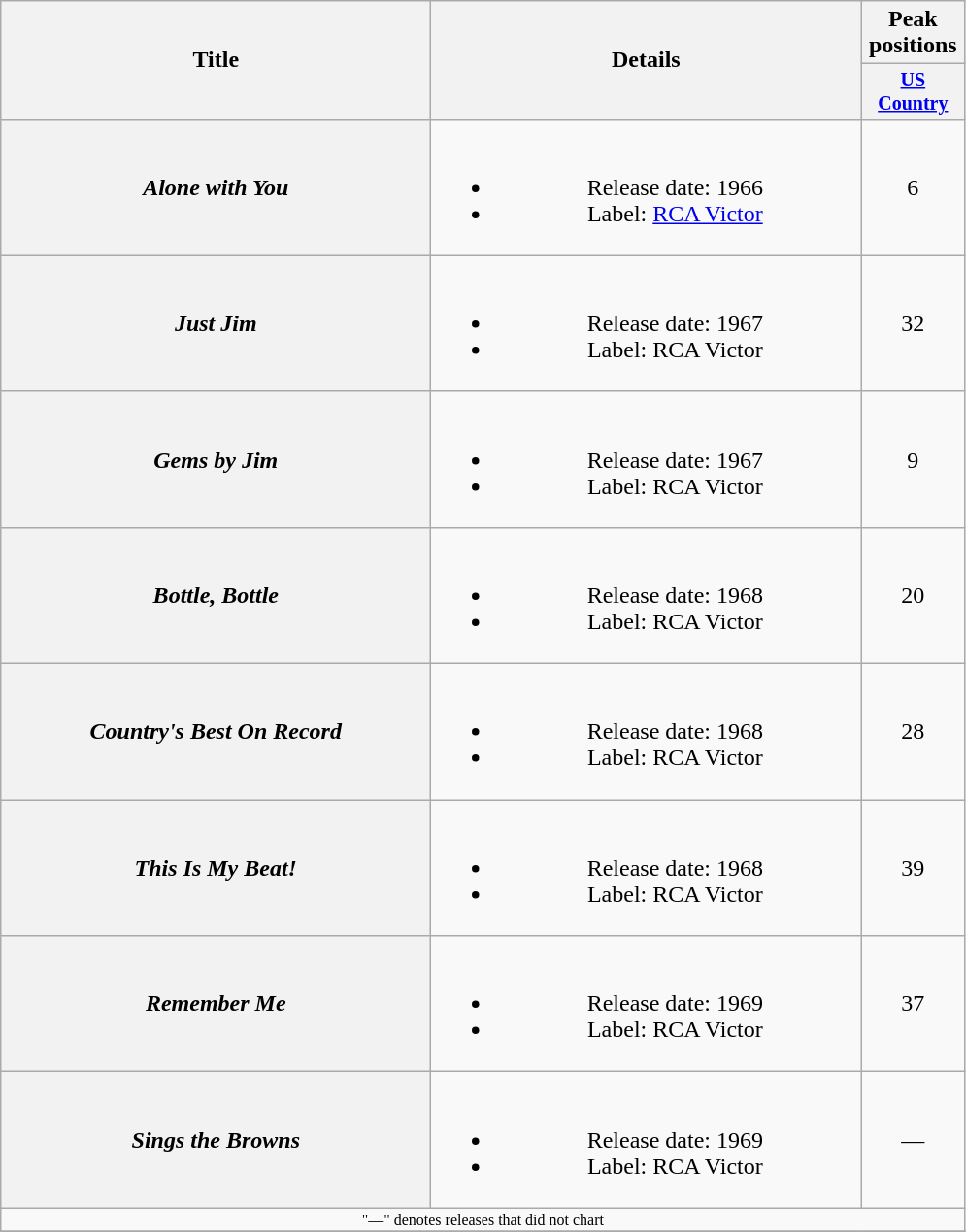<table class="wikitable plainrowheaders" style="text-align:center;">
<tr>
<th rowspan="2" style="width:18em;">Title</th>
<th rowspan="2" style="width:18em;">Details</th>
<th>Peak positions</th>
</tr>
<tr style="font-size:smaller;">
<th width="65"><a href='#'>US Country</a></th>
</tr>
<tr>
<th scope="row"><em>Alone with You</em></th>
<td><br><ul><li>Release date: 1966</li><li>Label: <a href='#'>RCA Victor</a></li></ul></td>
<td>6</td>
</tr>
<tr>
<th scope="row"><em>Just Jim</em></th>
<td><br><ul><li>Release date: 1967</li><li>Label: RCA Victor</li></ul></td>
<td>32</td>
</tr>
<tr>
<th scope="row"><em>Gems by Jim</em></th>
<td><br><ul><li>Release date: 1967</li><li>Label: RCA Victor</li></ul></td>
<td>9</td>
</tr>
<tr>
<th scope="row"><em>Bottle, Bottle</em></th>
<td><br><ul><li>Release date: 1968</li><li>Label: RCA Victor</li></ul></td>
<td>20</td>
</tr>
<tr>
<th scope="row"><em>Country's Best On Record</em></th>
<td><br><ul><li>Release date: 1968</li><li>Label: RCA Victor</li></ul></td>
<td>28</td>
</tr>
<tr>
<th scope="row"><em>This Is My Beat!</em></th>
<td><br><ul><li>Release date: 1968</li><li>Label: RCA Victor</li></ul></td>
<td>39</td>
</tr>
<tr>
<th scope="row"><em>Remember Me</em></th>
<td><br><ul><li>Release date: 1969</li><li>Label: RCA Victor</li></ul></td>
<td>37</td>
</tr>
<tr>
<th scope="row"><em>Sings the Browns</em></th>
<td><br><ul><li>Release date: 1969</li><li>Label: RCA Victor</li></ul></td>
<td>—</td>
</tr>
<tr>
<td colspan="3" style="font-size: 8pt">"—" denotes releases that did not chart</td>
</tr>
<tr>
</tr>
</table>
